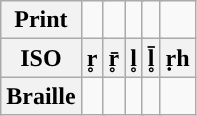<table class="wikitable">
<tr>
<th>Print</th>
<td colspan=2></td>
<td colspan=2></td>
<td colspan=2></td>
<td colspan=2></td>
<td colspan=2></td>
</tr>
<tr>
<th>ISO</th>
<th colspan=2>r̥</th>
<th colspan=2>r̥̄</th>
<th colspan=2>l̥</th>
<th colspan=2>l̥̄</th>
<th colspan=2>ṛh</th>
</tr>
<tr>
<th>Braille</th>
<td colspan=2></td>
<td colspan=2></td>
<td colspan=2></td>
<td colspan=2></td>
<td colspan=2></td>
</tr>
</table>
